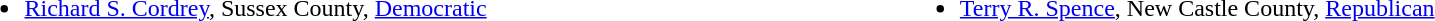<table width=100%>
<tr valign=top>
<td><br><ul><li><a href='#'>Richard S. Cordrey</a>, Sussex County, <a href='#'>Democratic</a></li></ul></td>
<td><br><ul><li><a href='#'>Terry R. Spence</a>, New Castle County, <a href='#'>Republican</a></li></ul></td>
</tr>
</table>
